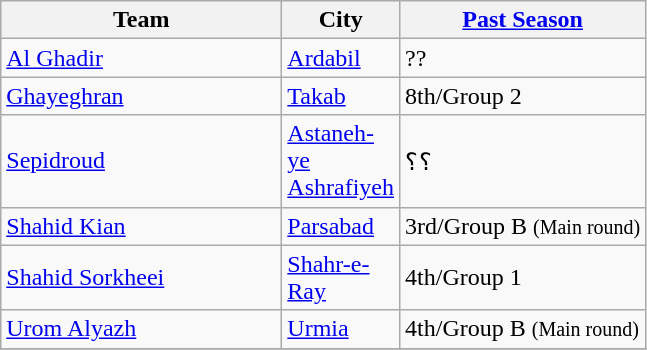<table class="wikitable sortable">
<tr>
<th width=180>Team</th>
<th width=60>City</th>
<th><a href='#'>Past Season</a></th>
</tr>
<tr>
<td align="left"><a href='#'>Al Ghadir</a></td>
<td><a href='#'>Ardabil</a></td>
<td>??</td>
</tr>
<tr>
<td align="left"><a href='#'>Ghayeghran</a></td>
<td><a href='#'>Takab</a></td>
<td>8th/Group 2</td>
</tr>
<tr>
<td align="left"><a href='#'>Sepidroud</a></td>
<td><a href='#'>Astaneh-ye Ashrafiyeh</a></td>
<td>؟؟</td>
</tr>
<tr>
<td align="left"><a href='#'>Shahid Kian</a></td>
<td><a href='#'>Parsabad</a></td>
<td>3rd/Group B <small>(Main round)</small></td>
</tr>
<tr>
<td align="left"><a href='#'>Shahid Sorkheei</a></td>
<td><a href='#'>Shahr-e-Ray</a></td>
<td>4th/Group 1</td>
</tr>
<tr>
<td align="left"><a href='#'>Urom Alyazh</a></td>
<td><a href='#'>Urmia</a></td>
<td>4th/Group B <small>(Main round)</small></td>
</tr>
<tr>
</tr>
</table>
